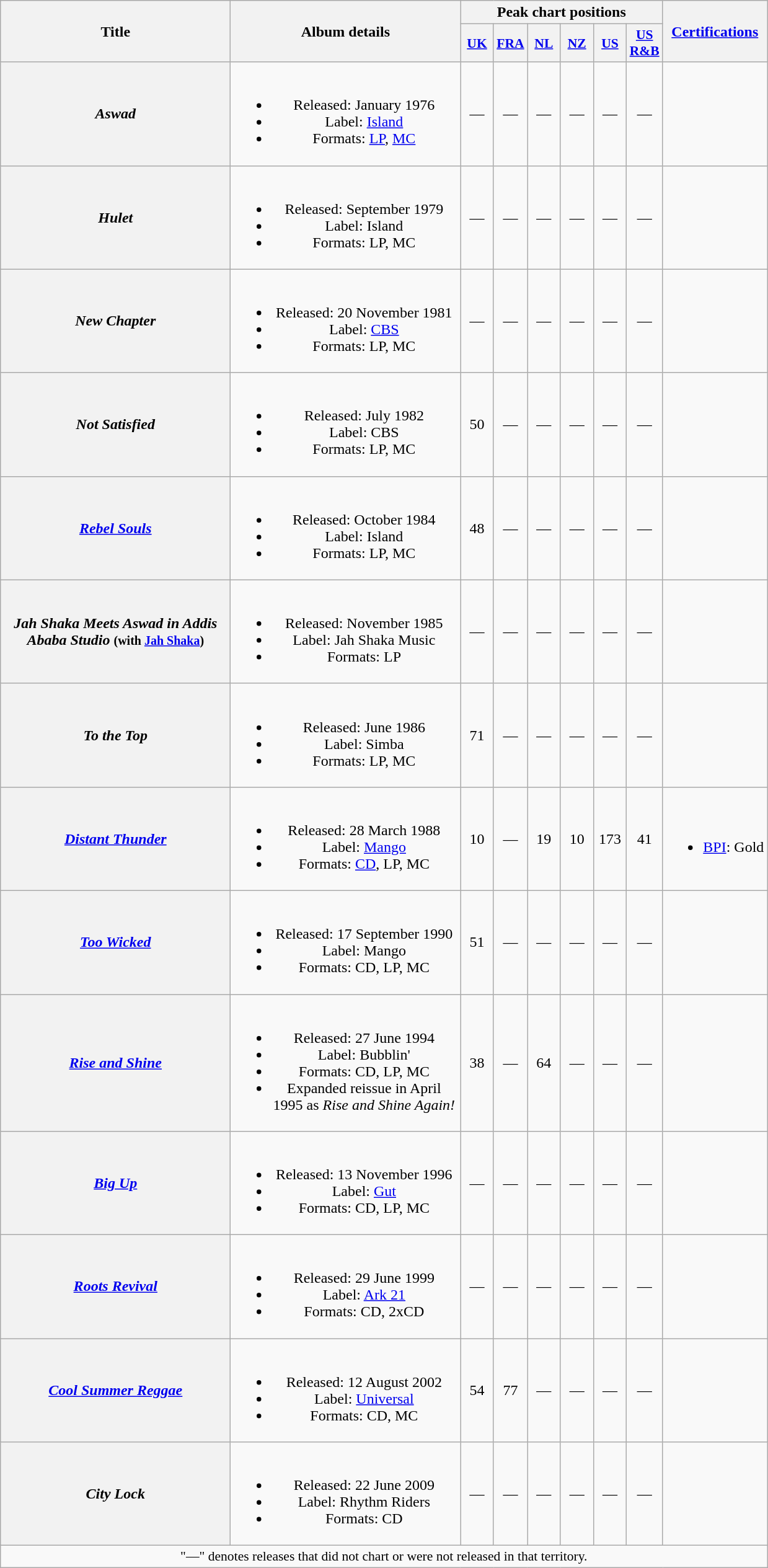<table class="wikitable plainrowheaders" style="text-align:center;">
<tr>
<th rowspan="2" scope="col" style="width:15em;">Title</th>
<th rowspan="2" scope="col" style="width:15em;">Album details</th>
<th colspan="6">Peak chart positions</th>
<th rowspan="2"><a href='#'>Certifications</a></th>
</tr>
<tr>
<th scope="col" style="width:2em;font-size:90%;"><a href='#'>UK</a><br></th>
<th scope="col" style="width:2em;font-size:90%;"><a href='#'>FRA</a><br></th>
<th scope="col" style="width:2em;font-size:90%;"><a href='#'>NL</a><br></th>
<th scope="col" style="width:2em;font-size:90%;"><a href='#'>NZ</a><br></th>
<th scope="col" style="width:2em;font-size:90%;"><a href='#'>US</a><br></th>
<th scope="col" style="width:2em;font-size:90%;"><a href='#'>US R&B</a><br></th>
</tr>
<tr>
<th scope="row"><em>Aswad</em></th>
<td><br><ul><li>Released: January 1976</li><li>Label: <a href='#'>Island</a></li><li>Formats: <a href='#'>LP</a>, <a href='#'>MC</a></li></ul></td>
<td>—</td>
<td>—</td>
<td>—</td>
<td>—</td>
<td>—</td>
<td>—</td>
<td></td>
</tr>
<tr>
<th scope="row"><em>Hulet</em></th>
<td><br><ul><li>Released: September 1979</li><li>Label: Island</li><li>Formats: LP, MC</li></ul></td>
<td>—</td>
<td>—</td>
<td>—</td>
<td>—</td>
<td>—</td>
<td>—</td>
<td></td>
</tr>
<tr>
<th scope="row"><em>New Chapter</em></th>
<td><br><ul><li>Released: 20 November 1981</li><li>Label: <a href='#'>CBS</a></li><li>Formats: LP, MC</li></ul></td>
<td>—</td>
<td>—</td>
<td>—</td>
<td>—</td>
<td>—</td>
<td>—</td>
<td></td>
</tr>
<tr>
<th scope="row"><em>Not Satisfied</em></th>
<td><br><ul><li>Released: July 1982</li><li>Label: CBS</li><li>Formats: LP, MC</li></ul></td>
<td>50</td>
<td>—</td>
<td>—</td>
<td>—</td>
<td>—</td>
<td>—</td>
<td></td>
</tr>
<tr>
<th scope="row"><em><a href='#'>Rebel Souls</a></em></th>
<td><br><ul><li>Released: October 1984</li><li>Label: Island</li><li>Formats: LP, MC</li></ul></td>
<td>48</td>
<td>—</td>
<td>—</td>
<td>—</td>
<td>—</td>
<td>—</td>
<td></td>
</tr>
<tr>
<th scope="row"><em>Jah Shaka Meets Aswad in Addis Ababa Studio</em> <small>(with <a href='#'>Jah Shaka</a>)</small></th>
<td><br><ul><li>Released: November 1985</li><li>Label: Jah Shaka Music</li><li>Formats: LP</li></ul></td>
<td>—</td>
<td>—</td>
<td>—</td>
<td>—</td>
<td>—</td>
<td>—</td>
<td></td>
</tr>
<tr>
<th scope="row"><em>To the Top</em></th>
<td><br><ul><li>Released: June 1986</li><li>Label: Simba</li><li>Formats: LP, MC</li></ul></td>
<td>71</td>
<td>—</td>
<td>—</td>
<td>—</td>
<td>—</td>
<td>—</td>
<td></td>
</tr>
<tr>
<th scope="row"><em><a href='#'>Distant Thunder</a></em></th>
<td><br><ul><li>Released: 28 March 1988</li><li>Label: <a href='#'>Mango</a></li><li>Formats: <a href='#'>CD</a>, LP, MC</li></ul></td>
<td>10</td>
<td>—</td>
<td>19</td>
<td>10</td>
<td>173</td>
<td>41</td>
<td><br><ul><li><a href='#'>BPI</a>: Gold</li></ul></td>
</tr>
<tr>
<th scope="row"><em><a href='#'>Too Wicked</a></em></th>
<td><br><ul><li>Released: 17 September 1990</li><li>Label: Mango</li><li>Formats: CD, LP, MC</li></ul></td>
<td>51</td>
<td>—</td>
<td>—</td>
<td>—</td>
<td>—</td>
<td>—</td>
<td></td>
</tr>
<tr>
<th scope="row"><em><a href='#'>Rise and Shine</a></em></th>
<td><br><ul><li>Released: 27 June 1994</li><li>Label: Bubblin'</li><li>Formats: CD, LP, MC</li><li>Expanded reissue in April 1995 as <em>Rise and Shine Again!</em></li></ul></td>
<td>38</td>
<td>—</td>
<td>64</td>
<td>—</td>
<td>—</td>
<td>—</td>
<td></td>
</tr>
<tr>
<th scope="row"><em><a href='#'>Big Up</a></em></th>
<td><br><ul><li>Released: 13 November 1996</li><li>Label: <a href='#'>Gut</a></li><li>Formats: CD, LP, MC</li></ul></td>
<td>—</td>
<td>—</td>
<td>—</td>
<td>—</td>
<td>—</td>
<td>—</td>
<td></td>
</tr>
<tr>
<th scope="row"><em><a href='#'>Roots Revival</a></em></th>
<td><br><ul><li>Released: 29 June 1999</li><li>Label: <a href='#'>Ark 21</a></li><li>Formats: CD, 2xCD</li></ul></td>
<td>—</td>
<td>—</td>
<td>—</td>
<td>—</td>
<td>—</td>
<td>—</td>
<td></td>
</tr>
<tr>
<th scope="row"><em><a href='#'>Cool Summer Reggae</a></em></th>
<td><br><ul><li>Released: 12 August 2002</li><li>Label: <a href='#'>Universal</a></li><li>Formats: CD, MC</li></ul></td>
<td>54</td>
<td>77</td>
<td>—</td>
<td>—</td>
<td>—</td>
<td>—</td>
<td></td>
</tr>
<tr>
<th scope="row"><em>City Lock</em></th>
<td><br><ul><li>Released: 22 June 2009</li><li>Label: Rhythm Riders</li><li>Formats: CD</li></ul></td>
<td>—</td>
<td>—</td>
<td>—</td>
<td>—</td>
<td>—</td>
<td>—</td>
<td></td>
</tr>
<tr>
<td colspan="9" style="font-size:90%">"—" denotes releases that did not chart or were not released in that territory.</td>
</tr>
</table>
